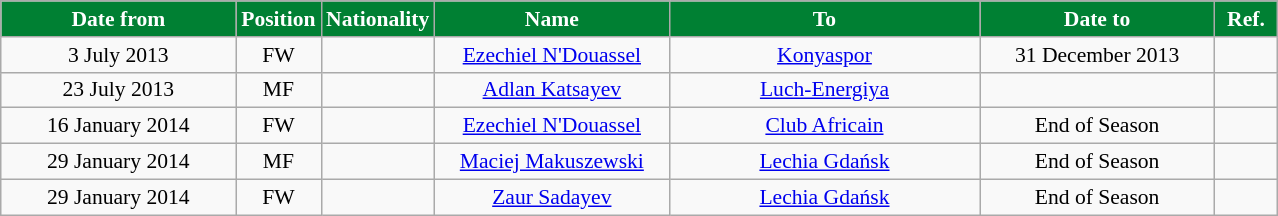<table class="wikitable" style="text-align:center; font-size:90%; ">
<tr>
<th style="background:#008033; color:white; width:150px;">Date from</th>
<th style="background:#008033; color:white; width:50px;">Position</th>
<th style="background:#008033; color:white; width:50px;">Nationality</th>
<th style="background:#008033; color:white; width:150px;">Name</th>
<th style="background:#008033; color:white; width:200px;">To</th>
<th style="background:#008033; color:white; width:150px;">Date to</th>
<th style="background:#008033; color:white; width:35px;">Ref.</th>
</tr>
<tr>
<td>3 July 2013</td>
<td>FW</td>
<td></td>
<td><a href='#'>Ezechiel N'Douassel</a></td>
<td><a href='#'>Konyaspor</a></td>
<td>31 December 2013</td>
<td></td>
</tr>
<tr>
<td>23 July 2013</td>
<td>MF</td>
<td></td>
<td><a href='#'>Adlan Katsayev</a></td>
<td><a href='#'>Luch-Energiya</a></td>
<td></td>
<td></td>
</tr>
<tr>
<td>16 January 2014</td>
<td>FW</td>
<td></td>
<td><a href='#'>Ezechiel N'Douassel</a></td>
<td><a href='#'>Club Africain</a></td>
<td>End of Season</td>
<td></td>
</tr>
<tr>
<td>29 January 2014</td>
<td>MF</td>
<td></td>
<td><a href='#'>Maciej Makuszewski</a></td>
<td><a href='#'>Lechia Gdańsk</a></td>
<td>End of Season</td>
<td></td>
</tr>
<tr>
<td>29 January 2014</td>
<td>FW</td>
<td></td>
<td><a href='#'>Zaur Sadayev</a></td>
<td><a href='#'>Lechia Gdańsk</a></td>
<td>End of Season</td>
<td></td>
</tr>
</table>
